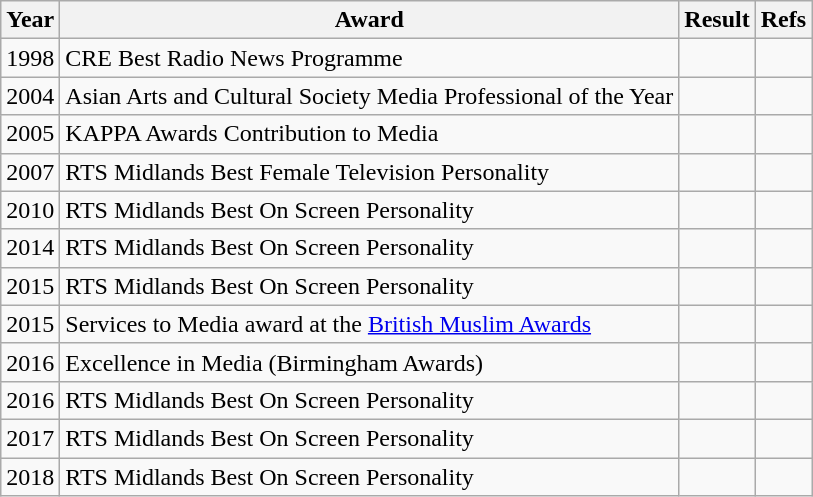<table class="wikitable sortable plainrowheaders">
<tr>
<th>Year</th>
<th>Award</th>
<th>Result</th>
<th class="unsortable">Refs</th>
</tr>
<tr>
<td style="text-align:center;">1998</td>
<td>CRE Best Radio News Programme</td>
<td></td>
<td style="text-align:center;"></td>
</tr>
<tr>
<td style="text-align:center;">2004</td>
<td>Asian Arts and Cultural Society Media Professional of the Year</td>
<td></td>
<td style="text-align:center;"></td>
</tr>
<tr>
<td style="text-align:center;">2005</td>
<td>KAPPA Awards Contribution to Media</td>
<td></td>
<td style="text-align:center;"></td>
</tr>
<tr>
<td style="text-align:center;">2007</td>
<td>RTS Midlands Best Female Television Personality</td>
<td></td>
<td style="text-align:center;"></td>
</tr>
<tr>
<td style="text-align:center;">2010</td>
<td>RTS Midlands Best On Screen Personality</td>
<td></td>
<td style="text-align:center;"></td>
</tr>
<tr>
<td style="text-align:center;">2014</td>
<td>RTS Midlands Best On Screen Personality</td>
<td></td>
<td style="text-align:center;"></td>
</tr>
<tr>
<td style="text-align:center;">2015</td>
<td>RTS Midlands Best On Screen Personality</td>
<td></td>
<td style="text-align:center;"></td>
</tr>
<tr>
<td style="text-align:center;">2015</td>
<td>Services to Media award at the <a href='#'>British Muslim Awards</a></td>
<td></td>
<td style="text-align:center;"></td>
</tr>
<tr>
<td style="text-align:center;">2016</td>
<td>Excellence in Media (Birmingham Awards)</td>
<td></td>
<td style="text-align:center;"></td>
</tr>
<tr>
<td style="text-align:center;">2016</td>
<td>RTS Midlands Best On Screen Personality</td>
<td></td>
<td style="text-align:center;"></td>
</tr>
<tr>
<td style="text-align:center;">2017</td>
<td>RTS Midlands Best On Screen Personality</td>
<td></td>
<td style="text-align:center;"></td>
</tr>
<tr>
<td style="text-align:center;">2018</td>
<td>RTS Midlands Best On Screen Personality</td>
<td></td>
<td style="text-align:center;"></td>
</tr>
</table>
